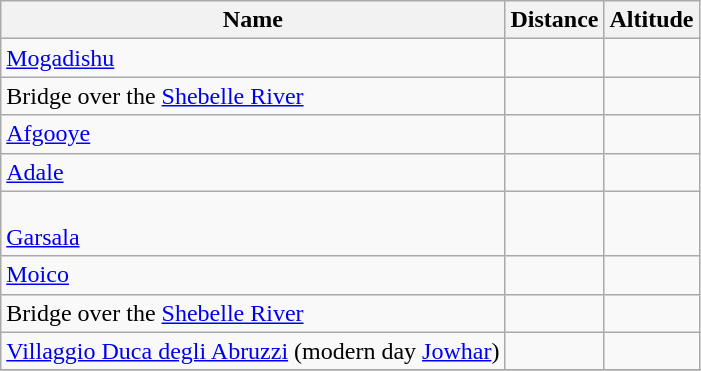<table class="sort wikitable">
<tr>
<th>Name</th>
<th>Distance</th>
<th>Altitude</th>
</tr>
<tr>
<td><a href='#'>Mogadishu</a></td>
<td></td>
<td></td>
</tr>
<tr>
<td>Bridge over the <a href='#'>Shebelle River</a></td>
<td></td>
<td></td>
</tr>
<tr>
<td><a href='#'>Afgooye</a></td>
<td></td>
<td></td>
</tr>
<tr>
<td><a href='#'>Adale</a></td>
<td></td>
<td></td>
</tr>
<tr>
<td><br><a href='#'>Garsala</a></td>
<td></td>
<td></td>
</tr>
<tr>
<td><a href='#'>Moico</a></td>
<td></td>
<td></td>
</tr>
<tr>
<td>Bridge over the <a href='#'>Shebelle River</a></td>
<td></td>
<td></td>
</tr>
<tr>
<td><a href='#'>Villaggio Duca degli Abruzzi</a> (modern day <a href='#'>Jowhar</a>)</td>
<td></td>
<td></td>
</tr>
<tr>
</tr>
</table>
